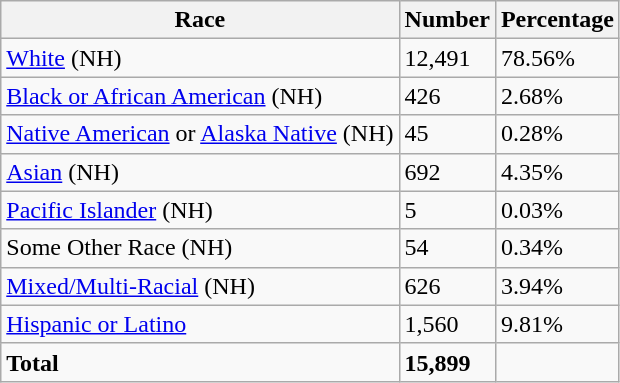<table class="wikitable">
<tr>
<th>Race</th>
<th>Number</th>
<th>Percentage</th>
</tr>
<tr>
<td><a href='#'>White</a> (NH)</td>
<td>12,491</td>
<td>78.56%</td>
</tr>
<tr>
<td><a href='#'>Black or African American</a> (NH)</td>
<td>426</td>
<td>2.68%</td>
</tr>
<tr>
<td><a href='#'>Native American</a> or <a href='#'>Alaska Native</a> (NH)</td>
<td>45</td>
<td>0.28%</td>
</tr>
<tr>
<td><a href='#'>Asian</a> (NH)</td>
<td>692</td>
<td>4.35%</td>
</tr>
<tr>
<td><a href='#'>Pacific Islander</a> (NH)</td>
<td>5</td>
<td>0.03%</td>
</tr>
<tr>
<td>Some Other Race (NH)</td>
<td>54</td>
<td>0.34%</td>
</tr>
<tr>
<td><a href='#'>Mixed/Multi-Racial</a> (NH)</td>
<td>626</td>
<td>3.94%</td>
</tr>
<tr>
<td><a href='#'>Hispanic or Latino</a></td>
<td>1,560</td>
<td>9.81%</td>
</tr>
<tr>
<td><strong>Total</strong></td>
<td><strong>15,899</strong></td>
<td></td>
</tr>
</table>
